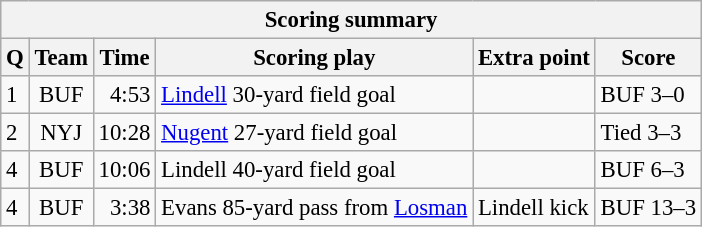<table class="wikitable" style="font-size: 95%;">
<tr>
<th colspan=6>Scoring summary</th>
</tr>
<tr>
<th>Q</th>
<th>Team</th>
<th>Time</th>
<th>Scoring play</th>
<th>Extra point</th>
<th>Score</th>
</tr>
<tr>
<td>1</td>
<td align=center>BUF</td>
<td align=right>4:53</td>
<td><a href='#'>Lindell</a> 30-yard field goal</td>
<td></td>
<td>BUF 3–0</td>
</tr>
<tr>
<td>2</td>
<td align=center>NYJ</td>
<td align=right>10:28</td>
<td><a href='#'>Nugent</a> 27-yard field goal</td>
<td></td>
<td>Tied 3–3</td>
</tr>
<tr>
<td>4</td>
<td align=center>BUF</td>
<td align=right>10:06</td>
<td>Lindell 40-yard field goal</td>
<td></td>
<td>BUF 6–3</td>
</tr>
<tr>
<td>4</td>
<td align=center>BUF</td>
<td align=right>3:38</td>
<td>Evans 85-yard pass from <a href='#'>Losman</a></td>
<td>Lindell kick</td>
<td>BUF 13–3</td>
</tr>
</table>
